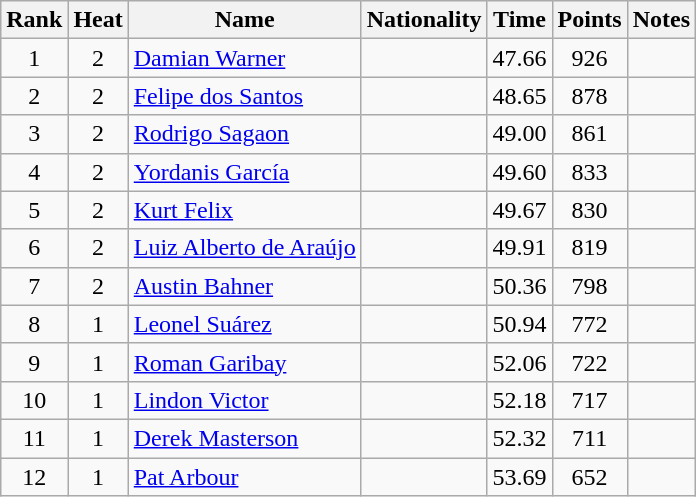<table class="wikitable sortable" style="text-align:center">
<tr>
<th>Rank</th>
<th>Heat</th>
<th>Name</th>
<th>Nationality</th>
<th>Time</th>
<th>Points</th>
<th>Notes</th>
</tr>
<tr>
<td>1</td>
<td>2</td>
<td align=left><a href='#'>Damian Warner</a></td>
<td align=left></td>
<td>47.66</td>
<td>926</td>
<td></td>
</tr>
<tr>
<td>2</td>
<td>2</td>
<td align=left><a href='#'>Felipe dos Santos</a></td>
<td align=left></td>
<td>48.65</td>
<td>878</td>
<td></td>
</tr>
<tr>
<td>3</td>
<td>2</td>
<td align=left><a href='#'>Rodrigo Sagaon</a></td>
<td align=left></td>
<td>49.00</td>
<td>861</td>
<td></td>
</tr>
<tr>
<td>4</td>
<td>2</td>
<td align=left><a href='#'>Yordanis García</a></td>
<td align=left></td>
<td>49.60</td>
<td>833</td>
<td></td>
</tr>
<tr>
<td>5</td>
<td>2</td>
<td align=left><a href='#'>Kurt Felix</a></td>
<td align=left></td>
<td>49.67</td>
<td>830</td>
<td></td>
</tr>
<tr>
<td>6</td>
<td>2</td>
<td align=left><a href='#'>Luiz Alberto de Araújo</a></td>
<td align=left></td>
<td>49.91</td>
<td>819</td>
<td></td>
</tr>
<tr>
<td>7</td>
<td>2</td>
<td align=left><a href='#'>Austin Bahner</a></td>
<td align=left></td>
<td>50.36</td>
<td>798</td>
<td></td>
</tr>
<tr>
<td>8</td>
<td>1</td>
<td align=left><a href='#'>Leonel Suárez</a></td>
<td align=left></td>
<td>50.94</td>
<td>772</td>
<td></td>
</tr>
<tr>
<td>9</td>
<td>1</td>
<td align=left><a href='#'>Roman Garibay</a></td>
<td align=left></td>
<td>52.06</td>
<td>722</td>
<td></td>
</tr>
<tr>
<td>10</td>
<td>1</td>
<td align=left><a href='#'>Lindon Victor</a></td>
<td align=left></td>
<td>52.18</td>
<td>717</td>
<td></td>
</tr>
<tr>
<td>11</td>
<td>1</td>
<td align=left><a href='#'>Derek Masterson</a></td>
<td align=left></td>
<td>52.32</td>
<td>711</td>
<td></td>
</tr>
<tr>
<td>12</td>
<td>1</td>
<td align=left><a href='#'>Pat Arbour</a></td>
<td align=left></td>
<td>53.69</td>
<td>652</td>
<td></td>
</tr>
</table>
